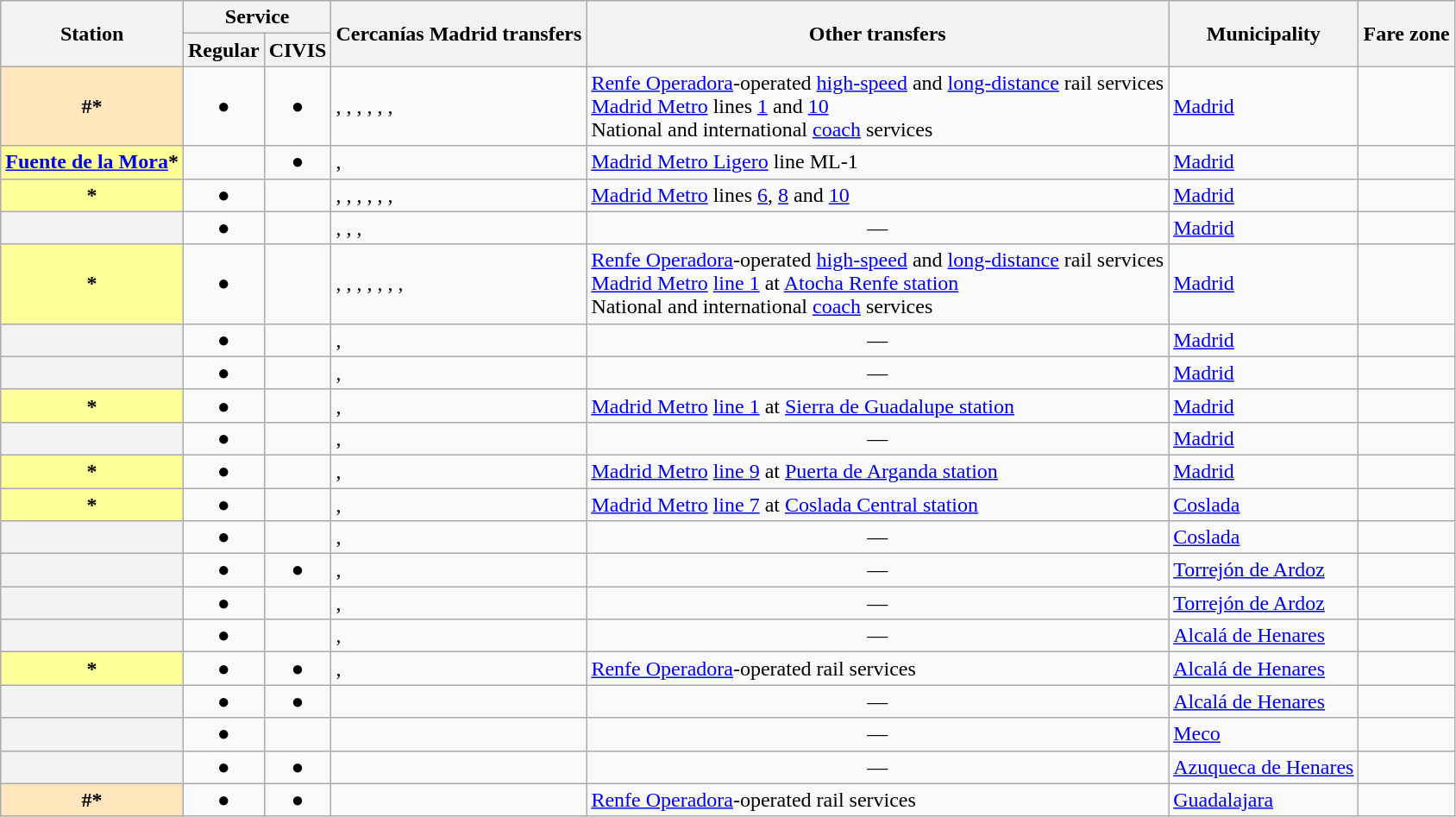<table class="wikitable sortable plainrowheaders">
<tr>
<th scope=col rowspan=2>Station</th>
<th scope=col colspan=2>Service</th>
<th scope=col rowspan=2>Cercanías Madrid transfers</th>
<th scope=col rowspan=2>Other transfers</th>
<th scope=col rowspan=2>Municipality</th>
<th scope=col rowspan=2>Fare zone</th>
</tr>
<tr>
<th scope=col>Regular</th>
<th scope=col>CIVIS</th>
</tr>
<tr>
<th scope=row style="background-color:#FFE6BD">#*</th>
<td align=center>●</td>
<td align=center>●</td>
<td>, , , , , , </td>
<td><a href='#'>Renfe Operadora</a>-operated <a href='#'>high-speed</a> and <a href='#'>long-distance</a> rail services<br><a href='#'>Madrid Metro</a> lines <a href='#'>1</a> and <a href='#'>10</a><br> National and international <a href='#'>coach</a> services</td>
<td><a href='#'>Madrid</a></td>
<td align=center></td>
</tr>
<tr>
<th scope=row style="background-color:#FFFF99"><a href='#'>Fuente de la Mora</a>*</th>
<td></td>
<td align=center>●</td>
<td>, </td>
<td><a href='#'>Madrid Metro Ligero</a> line ML-1</td>
<td><a href='#'>Madrid</a></td>
<td align=center></td>
</tr>
<tr>
<th scope=row style="background: #FFFF99;">*</th>
<td align=center>●</td>
<td></td>
<td>, , , , , , </td>
<td><a href='#'>Madrid Metro</a> lines <a href='#'>6</a>, <a href='#'>8</a> and <a href='#'>10</a></td>
<td><a href='#'>Madrid</a></td>
<td align=center></td>
</tr>
<tr>
<th scope=row></th>
<td align=center>●</td>
<td></td>
<td>, , , </td>
<td align=center>—</td>
<td><a href='#'>Madrid</a></td>
<td align=center></td>
</tr>
<tr>
<th scope=row style="background: #FFFF99;">*</th>
<td align=center>●</td>
<td></td>
<td>, , , , , , , </td>
<td><a href='#'>Renfe Operadora</a>-operated <a href='#'>high-speed</a> and <a href='#'>long-distance</a> rail services<br><a href='#'>Madrid Metro</a> <a href='#'>line 1</a> at <a href='#'>Atocha Renfe station</a><br> National and international <a href='#'>coach</a> services</td>
<td><a href='#'>Madrid</a></td>
<td align=center></td>
</tr>
<tr>
<th scope=row></th>
<td align=center>●</td>
<td></td>
<td>, </td>
<td align=center>—</td>
<td><a href='#'>Madrid</a></td>
<td align=center></td>
</tr>
<tr>
<th scope=row></th>
<td align=center>●</td>
<td></td>
<td>, </td>
<td align=center>—</td>
<td><a href='#'>Madrid</a></td>
<td align=center></td>
</tr>
<tr>
<th scope=row style="background: #FFFF99;">*</th>
<td align=center>●</td>
<td></td>
<td>, </td>
<td><a href='#'>Madrid Metro</a> <a href='#'>line 1</a> at <a href='#'>Sierra de Guadalupe station</a></td>
<td><a href='#'>Madrid</a></td>
<td align=center></td>
</tr>
<tr>
<th scope=row></th>
<td align=center>●</td>
<td></td>
<td>, </td>
<td align=center>—</td>
<td><a href='#'>Madrid</a></td>
<td align=center></td>
</tr>
<tr>
<th scope=row style="background: #FFFF99;">*</th>
<td align=center>●</td>
<td></td>
<td>, </td>
<td><a href='#'>Madrid Metro</a> <a href='#'>line 9</a> at <a href='#'>Puerta de Arganda station</a></td>
<td><a href='#'>Madrid</a></td>
<td align=center></td>
</tr>
<tr>
<th scope=row style="background: #FFFF99;">*</th>
<td align=center>●</td>
<td></td>
<td>, </td>
<td><a href='#'>Madrid Metro</a> <a href='#'>line 7</a> at <a href='#'>Coslada Central station</a></td>
<td><a href='#'>Coslada</a></td>
<td align=center></td>
</tr>
<tr>
<th scope=row></th>
<td align=center>●</td>
<td></td>
<td>, </td>
<td align=center>—</td>
<td><a href='#'>Coslada</a></td>
<td align=center></td>
</tr>
<tr>
<th scope=row></th>
<td align=center>●</td>
<td align=center>●</td>
<td>, </td>
<td align=center>—</td>
<td><a href='#'>Torrejón de Ardoz</a></td>
<td align=center></td>
</tr>
<tr>
<th scope=row></th>
<td align=center>●</td>
<td></td>
<td>, </td>
<td align=center>—</td>
<td><a href='#'>Torrejón de Ardoz</a></td>
<td align=center></td>
</tr>
<tr>
<th scope=row></th>
<td align=center>●</td>
<td></td>
<td>, </td>
<td align=center>—</td>
<td><a href='#'>Alcalá de Henares</a></td>
<td align=center></td>
</tr>
<tr>
<th scope=row style="background-color:#FFFF99">*</th>
<td align=center>●</td>
<td align=center>●</td>
<td>, </td>
<td><a href='#'>Renfe Operadora</a>-operated rail services</td>
<td><a href='#'>Alcalá de Henares</a></td>
<td align=center></td>
</tr>
<tr>
<th scope=row></th>
<td align=center>●</td>
<td align=center>●</td>
<td></td>
<td align=center>—</td>
<td><a href='#'>Alcalá de Henares</a></td>
<td align=center></td>
</tr>
<tr>
<th scope=row></th>
<td align=center>●</td>
<td></td>
<td></td>
<td align=center>—</td>
<td><a href='#'>Meco</a></td>
<td align=center></td>
</tr>
<tr>
<th scope=row></th>
<td align=center>●</td>
<td align=center>●</td>
<td></td>
<td align=center>—</td>
<td><a href='#'>Azuqueca de Henares</a></td>
<td align=center></td>
</tr>
<tr>
<th scope=row style="background-color:#FFE6BD">#*</th>
<td align=center>●</td>
<td align=center>●</td>
<td></td>
<td><a href='#'>Renfe Operadora</a>-operated rail services</td>
<td><a href='#'>Guadalajara</a></td>
<td align=center></td>
</tr>
</table>
